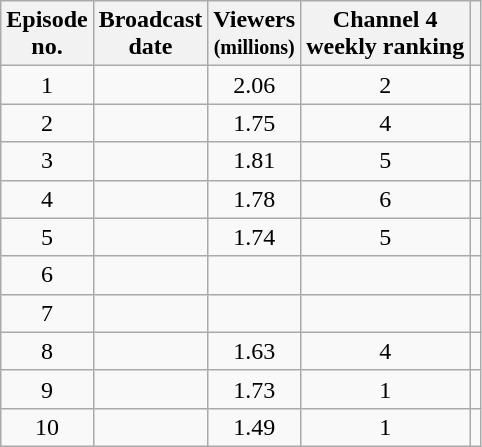<table class="wikitable" style="text-align:center;">
<tr>
<th>Episode<br>no.</th>
<th>Broadcast<br>date</th>
<th>Viewers<br><small>(millions)</small></th>
<th>Channel 4<br>weekly ranking</th>
<th></th>
</tr>
<tr>
<td>1</td>
<td></td>
<td>2.06</td>
<td>2</td>
<td></td>
</tr>
<tr>
<td>2</td>
<td></td>
<td>1.75</td>
<td>4</td>
<td></td>
</tr>
<tr>
<td>3</td>
<td></td>
<td>1.81</td>
<td>5</td>
<td></td>
</tr>
<tr>
<td>4</td>
<td></td>
<td>1.78</td>
<td>6</td>
<td></td>
</tr>
<tr>
<td>5</td>
<td></td>
<td>1.74</td>
<td>5</td>
<td></td>
</tr>
<tr>
<td>6</td>
<td></td>
<td></td>
<td></td>
<td></td>
</tr>
<tr>
<td>7</td>
<td></td>
<td></td>
<td></td>
<td></td>
</tr>
<tr>
<td>8</td>
<td></td>
<td>1.63</td>
<td>4</td>
<td></td>
</tr>
<tr>
<td>9</td>
<td></td>
<td>1.73</td>
<td>1</td>
<td></td>
</tr>
<tr>
<td>10</td>
<td></td>
<td>1.49</td>
<td>1</td>
<td></td>
</tr>
</table>
